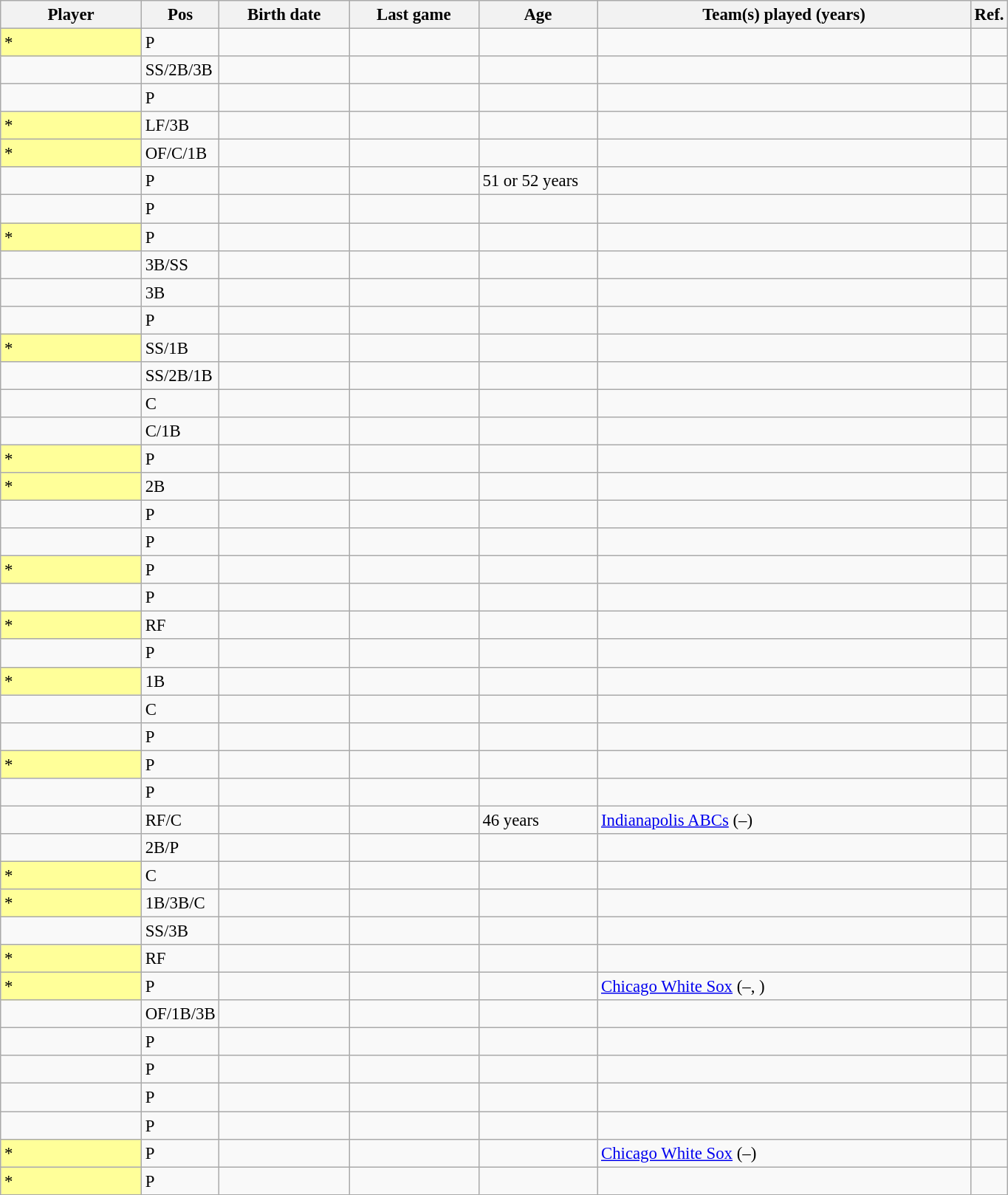<table class="wikitable sortable" style="font-size:95%">
<tr>
<th width=120px>Player</th>
<th width=20px>Pos</th>
<th width=110px>Birth date</th>
<th width=110px>Last game</th>
<th width=100px>Age</th>
<th class=unsortable width=330px>Team(s) played (years)</th>
<th class=unsortable>Ref.</th>
</tr>
<tr>
<td bgcolor="#FFFF99">*</td>
<td>P</td>
<td></td>
<td></td>
<td></td>
<td></td>
<td align="center"></td>
</tr>
<tr>
<td></td>
<td>SS/2B/3B</td>
<td></td>
<td></td>
<td></td>
<td></td>
<td align="center"></td>
</tr>
<tr>
<td></td>
<td>P</td>
<td></td>
<td></td>
<td></td>
<td></td>
<td align="center"></td>
</tr>
<tr>
<td bgcolor="#FFFF99">*</td>
<td>LF/3B</td>
<td></td>
<td></td>
<td></td>
<td></td>
<td align="center"></td>
</tr>
<tr>
<td bgcolor="#FFFF99">*</td>
<td>OF/C/1B</td>
<td></td>
<td></td>
<td></td>
<td></td>
<td align="center"></td>
</tr>
<tr>
<td></td>
<td>P</td>
<td></td>
<td></td>
<td>51 or 52 years</td>
<td></td>
<td align="center"></td>
</tr>
<tr>
<td></td>
<td>P</td>
<td></td>
<td></td>
<td></td>
<td></td>
<td align="center"></td>
</tr>
<tr>
<td bgcolor="#FFFF99">*</td>
<td>P</td>
<td></td>
<td></td>
<td></td>
<td></td>
<td align="center"></td>
</tr>
<tr>
<td></td>
<td>3B/SS</td>
<td></td>
<td></td>
<td></td>
<td></td>
<td align="center"></td>
</tr>
<tr>
<td></td>
<td>3B</td>
<td></td>
<td></td>
<td></td>
<td></td>
<td align="center"></td>
</tr>
<tr>
<td></td>
<td>P</td>
<td></td>
<td></td>
<td></td>
<td></td>
<td align="center"></td>
</tr>
<tr>
<td bgcolor="#FFFF99">*</td>
<td>SS/1B</td>
<td></td>
<td></td>
<td></td>
<td></td>
<td align="center"></td>
</tr>
<tr>
<td></td>
<td>SS/2B/1B</td>
<td></td>
<td></td>
<td></td>
<td></td>
<td align="center"></td>
</tr>
<tr>
<td></td>
<td>C</td>
<td></td>
<td></td>
<td></td>
<td></td>
<td align="center"></td>
</tr>
<tr>
<td></td>
<td>C/1B</td>
<td></td>
<td></td>
<td></td>
<td></td>
<td align="center"></td>
</tr>
<tr>
<td bgcolor="#FFFF99">*</td>
<td>P</td>
<td></td>
<td></td>
<td></td>
<td></td>
<td align="center"></td>
</tr>
<tr>
<td bgcolor="#FFFF99">*</td>
<td>2B</td>
<td></td>
<td></td>
<td></td>
<td></td>
<td align="center"></td>
</tr>
<tr>
<td></td>
<td>P</td>
<td></td>
<td></td>
<td></td>
<td></td>
<td align="center"></td>
</tr>
<tr>
<td></td>
<td>P</td>
<td></td>
<td></td>
<td></td>
<td></td>
<td align="center"></td>
</tr>
<tr>
<td bgcolor="#FFFF99">*</td>
<td>P</td>
<td></td>
<td></td>
<td></td>
<td></td>
<td align="center"></td>
</tr>
<tr>
<td></td>
<td>P</td>
<td></td>
<td></td>
<td></td>
<td></td>
<td align="center"></td>
</tr>
<tr>
<td bgcolor="#FFFF99">*</td>
<td>RF</td>
<td></td>
<td></td>
<td></td>
<td></td>
<td align="center"></td>
</tr>
<tr>
<td></td>
<td>P</td>
<td></td>
<td></td>
<td></td>
<td></td>
<td align="center"></td>
</tr>
<tr>
<td bgcolor="#FFFF99">*</td>
<td>1B</td>
<td></td>
<td></td>
<td></td>
<td></td>
<td align="center"></td>
</tr>
<tr>
<td></td>
<td>C</td>
<td></td>
<td></td>
<td></td>
<td></td>
<td align="center"></td>
</tr>
<tr>
<td></td>
<td>P</td>
<td></td>
<td></td>
<td></td>
<td></td>
<td align="center"></td>
</tr>
<tr>
<td bgcolor="#FFFF99">*</td>
<td>P</td>
<td></td>
<td></td>
<td></td>
<td></td>
<td align="center"></td>
</tr>
<tr>
<td></td>
<td>P</td>
<td></td>
<td></td>
<td></td>
<td></td>
<td align="center"></td>
</tr>
<tr>
<td></td>
<td>RF/C</td>
<td></td>
<td></td>
<td>46 years</td>
<td><a href='#'>Indianapolis ABCs</a> (–)</td>
<td align="center"></td>
</tr>
<tr>
<td></td>
<td>2B/P</td>
<td></td>
<td></td>
<td></td>
<td></td>
<td align="center"></td>
</tr>
<tr>
<td bgcolor="#FFFF99">*</td>
<td>C</td>
<td></td>
<td></td>
<td></td>
<td></td>
<td align="center"></td>
</tr>
<tr>
<td bgcolor="#FFFF99">*</td>
<td>1B/3B/C</td>
<td></td>
<td></td>
<td></td>
<td></td>
<td align="center"></td>
</tr>
<tr>
<td></td>
<td>SS/3B</td>
<td></td>
<td></td>
<td></td>
<td></td>
<td align="center"></td>
</tr>
<tr>
<td bgcolor="#FFFF99">*</td>
<td>RF</td>
<td></td>
<td></td>
<td></td>
<td></td>
<td align="center"></td>
</tr>
<tr>
<td bgcolor="#FFFF99">*</td>
<td>P</td>
<td></td>
<td></td>
<td></td>
<td><a href='#'>Chicago White Sox</a> (–, )</td>
<td align="center"></td>
</tr>
<tr>
<td></td>
<td>OF/1B/3B</td>
<td></td>
<td></td>
<td></td>
<td></td>
<td align="center"></td>
</tr>
<tr>
<td></td>
<td>P</td>
<td></td>
<td></td>
<td></td>
<td></td>
<td align="center"></td>
</tr>
<tr>
<td></td>
<td>P</td>
<td></td>
<td></td>
<td></td>
<td></td>
<td align="center"></td>
</tr>
<tr>
<td></td>
<td>P</td>
<td></td>
<td></td>
<td></td>
<td></td>
<td align="center"></td>
</tr>
<tr>
<td></td>
<td>P</td>
<td></td>
<td></td>
<td></td>
<td></td>
<td align="center"></td>
</tr>
<tr>
<td bgcolor="#FFFF99">*</td>
<td>P</td>
<td></td>
<td></td>
<td></td>
<td><a href='#'>Chicago White Sox</a> (–)</td>
<td align="center"></td>
</tr>
<tr>
<td bgcolor="#FFFF99">*</td>
<td>P</td>
<td></td>
<td></td>
<td></td>
<td></td>
<td align="center"></td>
</tr>
</table>
